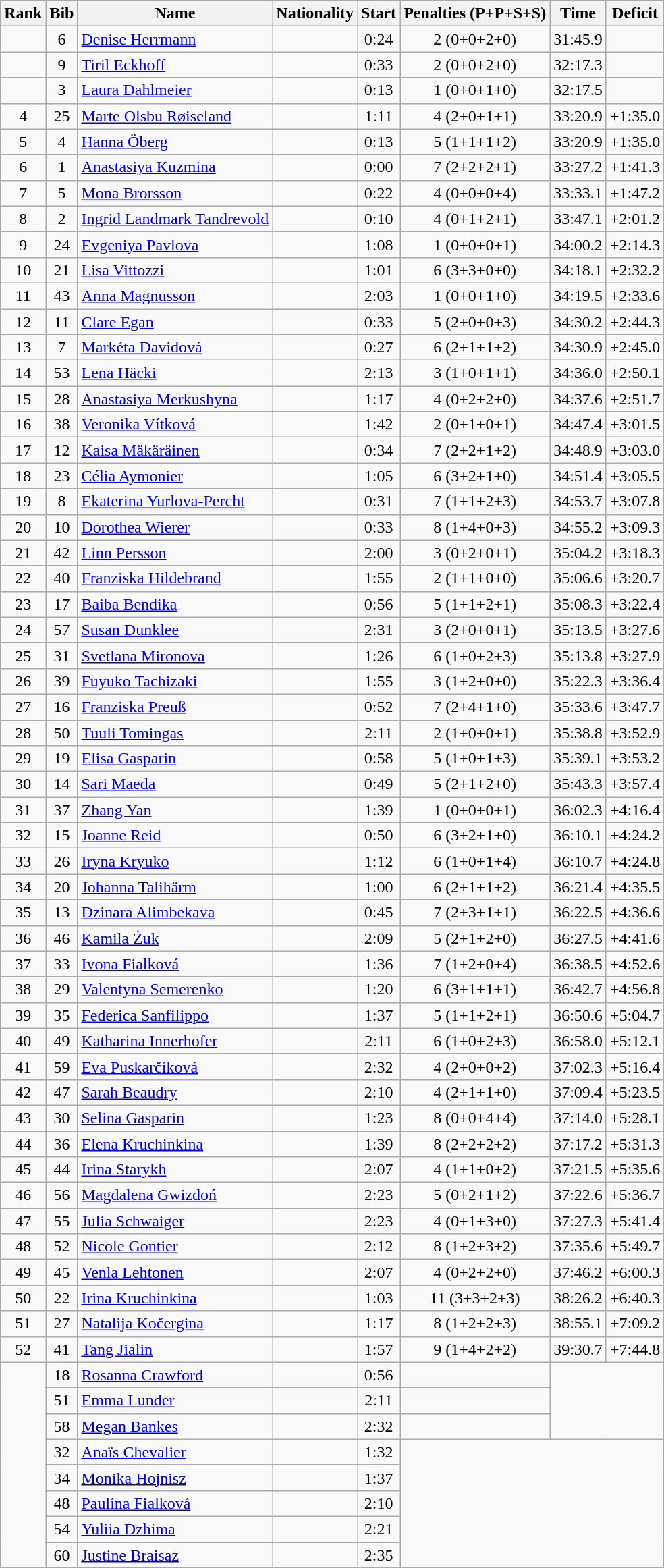<table class="wikitable sortable" style="text-align:center">
<tr>
<th data-sort-type=number>Rank</th>
<th>Bib</th>
<th>Name</th>
<th>Nationality</th>
<th>Start</th>
<th data-sort-type=number>Penalties (P+P+S+S)</th>
<th>Time</th>
<th>Deficit</th>
</tr>
<tr>
<td></td>
<td>6</td>
<td align=left><a href='#'>Denise Herrmann</a></td>
<td align=left></td>
<td>0:24</td>
<td>2 (0+0+2+0)</td>
<td>31:45.9</td>
<td></td>
</tr>
<tr>
<td></td>
<td>9</td>
<td align=left><a href='#'>Tiril Eckhoff</a></td>
<td align=left></td>
<td>0:33</td>
<td>2 (0+0+2+0)</td>
<td>32:17.3</td>
<td></td>
</tr>
<tr>
<td></td>
<td>3</td>
<td align=left><a href='#'>Laura Dahlmeier</a></td>
<td align=left></td>
<td>0:13</td>
<td>1 (0+0+1+0)</td>
<td>32:17.5</td>
<td></td>
</tr>
<tr>
<td>4</td>
<td>25</td>
<td align=left><a href='#'>Marte Olsbu Røiseland</a></td>
<td align=left></td>
<td>1:11</td>
<td>4 (2+0+1+1)</td>
<td>33:20.9</td>
<td>+1:35.0</td>
</tr>
<tr>
<td>5</td>
<td>4</td>
<td align=left><a href='#'>Hanna Öberg</a></td>
<td align=left></td>
<td>0:13</td>
<td>5 (1+1+1+2)</td>
<td>33:20.9</td>
<td>+1:35.0</td>
</tr>
<tr>
<td>6</td>
<td>1</td>
<td align=left><a href='#'>Anastasiya Kuzmina</a></td>
<td align=left></td>
<td>0:00</td>
<td>7 (2+2+2+1)</td>
<td>33:27.2</td>
<td>+1:41.3</td>
</tr>
<tr>
<td>7</td>
<td>5</td>
<td align=left><a href='#'>Mona Brorsson</a></td>
<td align=left></td>
<td>0:22</td>
<td>4 (0+0+0+4)</td>
<td>33:33.1</td>
<td>+1:47.2</td>
</tr>
<tr>
<td>8</td>
<td>2</td>
<td align=left><a href='#'>Ingrid Landmark Tandrevold</a></td>
<td align=left></td>
<td>0:10</td>
<td>4 (0+1+2+1)</td>
<td>33:47.1</td>
<td>+2:01.2</td>
</tr>
<tr>
<td>9</td>
<td>24</td>
<td align=left><a href='#'>Evgeniya Pavlova</a></td>
<td align=left></td>
<td>1:08</td>
<td>1 (0+0+0+1)</td>
<td>34:00.2</td>
<td>+2:14.3</td>
</tr>
<tr>
<td>10</td>
<td>21</td>
<td align=left><a href='#'>Lisa Vittozzi</a></td>
<td align=left></td>
<td>1:01</td>
<td>6 (3+3+0+0)</td>
<td>34:18.1</td>
<td>+2:32.2</td>
</tr>
<tr>
<td>11</td>
<td>43</td>
<td align=left><a href='#'>Anna Magnusson</a></td>
<td align=left></td>
<td>2:03</td>
<td>1 (0+0+1+0)</td>
<td>34:19.5</td>
<td>+2:33.6</td>
</tr>
<tr>
<td>12</td>
<td>11</td>
<td align=left><a href='#'>Clare Egan</a></td>
<td align=left></td>
<td>0:33</td>
<td>5 (2+0+0+3)</td>
<td>34:30.2</td>
<td>+2:44.3</td>
</tr>
<tr>
<td>13</td>
<td>7</td>
<td align=left><a href='#'>Markéta Davidová</a></td>
<td align=left></td>
<td>0:27</td>
<td>6 (2+1+1+2)</td>
<td>34:30.9</td>
<td>+2:45.0</td>
</tr>
<tr>
<td>14</td>
<td>53</td>
<td align=left><a href='#'>Lena Häcki</a></td>
<td align=left></td>
<td>2:13</td>
<td>3 (1+0+1+1)</td>
<td>34:36.0</td>
<td>+2:50.1</td>
</tr>
<tr>
<td>15</td>
<td>28</td>
<td align=left><a href='#'>Anastasiya Merkushyna</a></td>
<td align=left></td>
<td>1:17</td>
<td>4 (0+2+2+0)</td>
<td>34:37.6</td>
<td>+2:51.7</td>
</tr>
<tr>
<td>16</td>
<td>38</td>
<td align=left><a href='#'>Veronika Vítková</a></td>
<td align=left></td>
<td>1:42</td>
<td>2 (0+1+0+1)</td>
<td>34:47.4</td>
<td>+3:01.5</td>
</tr>
<tr>
<td>17</td>
<td>12</td>
<td align=left><a href='#'>Kaisa Mäkäräinen</a></td>
<td align=left></td>
<td>0:34</td>
<td>7 (2+2+1+2)</td>
<td>34:48.9</td>
<td>+3:03.0</td>
</tr>
<tr>
<td>18</td>
<td>23</td>
<td align=left><a href='#'>Célia Aymonier</a></td>
<td align=left></td>
<td>1:05</td>
<td>6 (3+2+1+0)</td>
<td>34:51.4</td>
<td>+3:05.5</td>
</tr>
<tr>
<td>19</td>
<td>8</td>
<td align=left><a href='#'>Ekaterina Yurlova-Percht</a></td>
<td align=left></td>
<td>0:31</td>
<td>7 (1+1+2+3)</td>
<td>34:53.7</td>
<td>+3:07.8</td>
</tr>
<tr>
<td>20</td>
<td>10</td>
<td align=left><a href='#'>Dorothea Wierer</a></td>
<td align=left></td>
<td>0:33</td>
<td>8 (1+4+0+3)</td>
<td>34:55.2</td>
<td>+3:09.3</td>
</tr>
<tr>
<td>21</td>
<td>42</td>
<td align=left><a href='#'>Linn Persson</a></td>
<td align=left></td>
<td>2:00</td>
<td>3 (0+2+0+1)</td>
<td>35:04.2</td>
<td>+3:18.3</td>
</tr>
<tr>
<td>22</td>
<td>40</td>
<td align=left><a href='#'>Franziska Hildebrand</a></td>
<td align=left></td>
<td>1:55</td>
<td>2 (1+1+0+0)</td>
<td>35:06.6</td>
<td>+3:20.7</td>
</tr>
<tr>
<td>23</td>
<td>17</td>
<td align=left><a href='#'>Baiba Bendika</a></td>
<td align=left></td>
<td>0:56</td>
<td>5 (1+1+2+1)</td>
<td>35:08.3</td>
<td>+3:22.4</td>
</tr>
<tr>
<td>24</td>
<td>57</td>
<td align=left><a href='#'>Susan Dunklee</a></td>
<td align=left></td>
<td>2:31</td>
<td>3 (2+0+0+1)</td>
<td>35:13.5</td>
<td>+3:27.6</td>
</tr>
<tr>
<td>25</td>
<td>31</td>
<td align=left><a href='#'>Svetlana Mironova</a></td>
<td align=left></td>
<td>1:26</td>
<td>6 (1+0+2+3)</td>
<td>35:13.8</td>
<td>+3:27.9</td>
</tr>
<tr>
<td>26</td>
<td>39</td>
<td align=left><a href='#'>Fuyuko Tachizaki</a></td>
<td align=left></td>
<td>1:55</td>
<td>3 (1+2+0+0)</td>
<td>35:22.3</td>
<td>+3:36.4</td>
</tr>
<tr>
<td>27</td>
<td>16</td>
<td align=left><a href='#'>Franziska Preuß</a></td>
<td align=left></td>
<td>0:52</td>
<td>7 (2+4+1+0)</td>
<td>35:33.6</td>
<td>+3:47.7</td>
</tr>
<tr>
<td>28</td>
<td>50</td>
<td align=left><a href='#'>Tuuli Tomingas</a></td>
<td align=left></td>
<td>2:11</td>
<td>2 (1+0+0+1)</td>
<td>35:38.8</td>
<td>+3:52.9</td>
</tr>
<tr>
<td>29</td>
<td>19</td>
<td align=left><a href='#'>Elisa Gasparin</a></td>
<td align=left></td>
<td>0:58</td>
<td>5 (1+0+1+3)</td>
<td>35:39.1</td>
<td>+3:53.2</td>
</tr>
<tr>
<td>30</td>
<td>14</td>
<td align=left><a href='#'>Sari Maeda</a></td>
<td align=left></td>
<td>0:49</td>
<td>5 (2+1+2+0)</td>
<td>35:43.3</td>
<td>+3:57.4</td>
</tr>
<tr>
<td>31</td>
<td>37</td>
<td align=left><a href='#'>Zhang Yan</a></td>
<td align=left></td>
<td>1:39</td>
<td>1 (0+0+0+1)</td>
<td>36:02.3</td>
<td>+4:16.4</td>
</tr>
<tr>
<td>32</td>
<td>15</td>
<td align=left><a href='#'>Joanne Reid</a></td>
<td align=left></td>
<td>0:50</td>
<td>6 (3+2+1+0)</td>
<td>36:10.1</td>
<td>+4:24.2</td>
</tr>
<tr>
<td>33</td>
<td>26</td>
<td align=left><a href='#'>Iryna Kryuko</a></td>
<td align=left></td>
<td>1:12</td>
<td>6 (1+0+1+4)</td>
<td>36:10.7</td>
<td>+4:24.8</td>
</tr>
<tr>
<td>34</td>
<td>20</td>
<td align=left><a href='#'>Johanna Talihärm</a></td>
<td align=left></td>
<td>1:00</td>
<td>6 (2+1+1+2)</td>
<td>36:21.4</td>
<td>+4:35.5</td>
</tr>
<tr>
<td>35</td>
<td>13</td>
<td align=left><a href='#'>Dzinara Alimbekava</a></td>
<td align=left></td>
<td>0:45</td>
<td>7 (2+3+1+1)</td>
<td>36:22.5</td>
<td>+4:36.6</td>
</tr>
<tr>
<td>36</td>
<td>46</td>
<td align=left><a href='#'>Kamila Żuk</a></td>
<td align=left></td>
<td>2:09</td>
<td>5 (2+1+2+0)</td>
<td>36:27.5</td>
<td>+4:41.6</td>
</tr>
<tr>
<td>37</td>
<td>33</td>
<td align=left><a href='#'>Ivona Fialková</a></td>
<td align=left></td>
<td>1:36</td>
<td>7 (1+2+0+4)</td>
<td>36:38.5</td>
<td>+4:52.6</td>
</tr>
<tr>
<td>38</td>
<td>29</td>
<td align=left><a href='#'>Valentyna Semerenko</a></td>
<td align=left></td>
<td>1:20</td>
<td>6 (3+1+1+1)</td>
<td>36:42.7</td>
<td>+4:56.8</td>
</tr>
<tr>
<td>39</td>
<td>35</td>
<td align=left><a href='#'>Federica Sanfilippo</a></td>
<td align=left></td>
<td>1:37</td>
<td>5 (1+1+2+1)</td>
<td>36:50.6</td>
<td>+5:04.7</td>
</tr>
<tr>
<td>40</td>
<td>49</td>
<td align=left><a href='#'>Katharina Innerhofer</a></td>
<td align=left></td>
<td>2:11</td>
<td>6 (1+0+2+3)</td>
<td>36:58.0</td>
<td>+5:12.1</td>
</tr>
<tr>
<td>41</td>
<td>59</td>
<td align=left><a href='#'>Eva Puskarčíková</a></td>
<td align=left></td>
<td>2:32</td>
<td>4 (2+0+0+2)</td>
<td>37:02.3</td>
<td>+5:16.4</td>
</tr>
<tr>
<td>42</td>
<td>47</td>
<td align=left><a href='#'>Sarah Beaudry</a></td>
<td align=left></td>
<td>2:10</td>
<td>4 (2+1+1+0)</td>
<td>37:09.4</td>
<td>+5:23.5</td>
</tr>
<tr>
<td>43</td>
<td>30</td>
<td align=left><a href='#'>Selina Gasparin</a></td>
<td align=left></td>
<td>1:23</td>
<td>8 (0+0+4+4)</td>
<td>37:14.0</td>
<td>+5:28.1</td>
</tr>
<tr>
<td>44</td>
<td>36</td>
<td align=left><a href='#'>Elena Kruchinkina</a></td>
<td align=left></td>
<td>1:39</td>
<td>8 (2+2+2+2)</td>
<td>37:17.2</td>
<td>+5:31.3</td>
</tr>
<tr>
<td>45</td>
<td>44</td>
<td align=left><a href='#'>Irina Starykh</a></td>
<td align=left></td>
<td>2:07</td>
<td>4 (1+1+0+2)</td>
<td>37:21.5</td>
<td>+5:35.6</td>
</tr>
<tr>
<td>46</td>
<td>56</td>
<td align=left><a href='#'>Magdalena Gwizdoń</a></td>
<td align=left></td>
<td>2:23</td>
<td>5 (0+2+1+2)</td>
<td>37:22.6</td>
<td>+5:36.7</td>
</tr>
<tr>
<td>47</td>
<td>55</td>
<td align=left><a href='#'>Julia Schwaiger</a></td>
<td align=left></td>
<td>2:23</td>
<td>4 (0+1+3+0)</td>
<td>37:27.3</td>
<td>+5:41.4</td>
</tr>
<tr>
<td>48</td>
<td>52</td>
<td align=left><a href='#'>Nicole Gontier</a></td>
<td align=left></td>
<td>2:12</td>
<td>8 (1+2+3+2)</td>
<td>37:35.6</td>
<td>+5:49.7</td>
</tr>
<tr>
<td>49</td>
<td>45</td>
<td align=left><a href='#'>Venla Lehtonen</a></td>
<td align=left></td>
<td>2:07</td>
<td>4 (0+2+2+0)</td>
<td>37:46.2</td>
<td>+6:00.3</td>
</tr>
<tr>
<td>50</td>
<td>22</td>
<td align=left><a href='#'>Irina Kruchinkina</a></td>
<td align=left></td>
<td>1:03</td>
<td>11 (3+3+2+3)</td>
<td>38:26.2</td>
<td>+6:40.3</td>
</tr>
<tr>
<td>51</td>
<td>27</td>
<td align=left><a href='#'>Natalija Kočergina</a></td>
<td align=left></td>
<td>1:17</td>
<td>8 (1+2+2+3)</td>
<td>38:55.1</td>
<td>+7:09.2</td>
</tr>
<tr>
<td>52</td>
<td>41</td>
<td align=left><a href='#'>Tang Jialin</a></td>
<td align=left></td>
<td>1:57</td>
<td>9 (1+4+2+2)</td>
<td>39:30.7</td>
<td>+7:44.8</td>
</tr>
<tr>
<td rowspan=8></td>
<td>18</td>
<td align=left><a href='#'>Rosanna Crawford</a></td>
<td align=left></td>
<td>0:56</td>
<td></td>
<td colspan=2 rowspan=3></td>
</tr>
<tr>
<td>51</td>
<td align=left><a href='#'>Emma Lunder</a></td>
<td align=left></td>
<td>2:11</td>
<td></td>
</tr>
<tr>
<td>58</td>
<td align=left><a href='#'>Megan Bankes</a></td>
<td align=left></td>
<td>2:32</td>
<td></td>
</tr>
<tr>
<td>32</td>
<td align=left><a href='#'>Anaïs Chevalier</a></td>
<td align=left></td>
<td>1:32</td>
<td colspan=3 rowspan=5></td>
</tr>
<tr>
<td>34</td>
<td align=left><a href='#'>Monika Hojnisz</a></td>
<td align=left></td>
<td>1:37</td>
</tr>
<tr>
<td>48</td>
<td align=left><a href='#'>Paulína Fialková</a></td>
<td align=left></td>
<td>2:10</td>
</tr>
<tr>
<td>54</td>
<td align=left><a href='#'>Yuliia Dzhima</a></td>
<td align=left></td>
<td>2:21</td>
</tr>
<tr>
<td>60</td>
<td align=left><a href='#'>Justine Braisaz</a></td>
<td align=left></td>
<td>2:35</td>
</tr>
</table>
